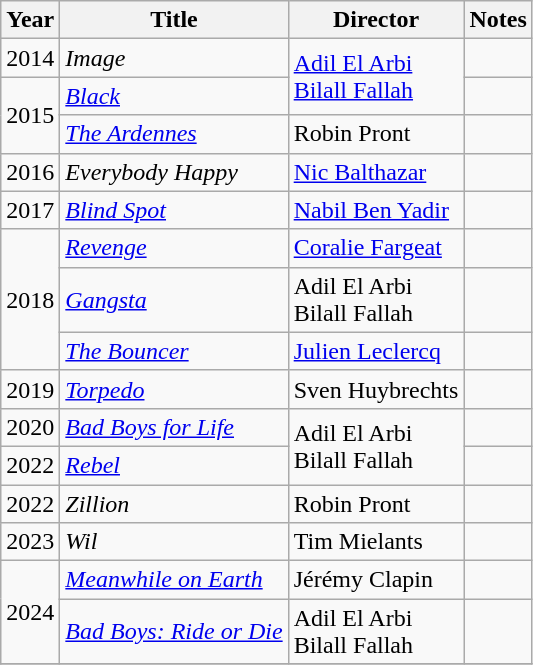<table class="wikitable">
<tr>
<th>Year</th>
<th>Title</th>
<th>Director</th>
<th>Notes</th>
</tr>
<tr>
<td>2014</td>
<td><em>Image</em></td>
<td rowspan=2><a href='#'>Adil El Arbi<br>Bilall Fallah</a></td>
<td></td>
</tr>
<tr>
<td rowspan=2>2015</td>
<td><em><a href='#'>Black</a></em></td>
<td></td>
</tr>
<tr>
<td><em><a href='#'>The Ardennes</a></em></td>
<td>Robin Pront</td>
<td></td>
</tr>
<tr>
<td>2016</td>
<td><em>Everybody Happy</em></td>
<td><a href='#'>Nic Balthazar</a></td>
<td></td>
</tr>
<tr>
<td>2017</td>
<td><em><a href='#'>Blind Spot</a></em></td>
<td><a href='#'>Nabil Ben Yadir</a></td>
<td></td>
</tr>
<tr>
<td rowspan=3>2018</td>
<td><em><a href='#'>Revenge</a></em></td>
<td><a href='#'>Coralie Fargeat</a></td>
<td></td>
</tr>
<tr>
<td><em><a href='#'>Gangsta</a></em></td>
<td>Adil El Arbi<br>Bilall Fallah</td>
<td></td>
</tr>
<tr>
<td><em><a href='#'>The Bouncer</a></em></td>
<td><a href='#'>Julien Leclercq</a></td>
<td></td>
</tr>
<tr>
<td>2019</td>
<td><em><a href='#'>Torpedo</a></em></td>
<td>Sven Huybrechts</td>
<td></td>
</tr>
<tr>
<td>2020</td>
<td><em><a href='#'>Bad Boys for Life</a></em></td>
<td rowspan=2>Adil El Arbi<br>Bilall Fallah</td>
<td></td>
</tr>
<tr>
<td>2022</td>
<td><em><a href='#'>Rebel</a></em></td>
<td></td>
</tr>
<tr>
<td>2022</td>
<td><em>Zillion</em></td>
<td>Robin Pront</td>
</tr>
<tr>
<td>2023</td>
<td><em>Wil</em></td>
<td>Tim Mielants</td>
<td></td>
</tr>
<tr>
<td rowspan=2>2024</td>
<td><em><a href='#'>Meanwhile on Earth</a></em></td>
<td>Jérémy Clapin</td>
<td></td>
</tr>
<tr>
<td><em><a href='#'>Bad Boys: Ride or Die</a></em></td>
<td>Adil El Arbi<br>Bilall Fallah</td>
<td></td>
</tr>
<tr>
</tr>
</table>
